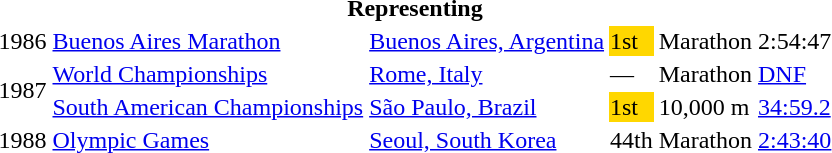<table>
<tr>
<th colspan="6">Representing </th>
</tr>
<tr>
<td>1986</td>
<td><a href='#'>Buenos Aires Marathon</a></td>
<td><a href='#'>Buenos Aires, Argentina</a></td>
<td bgcolor="gold">1st</td>
<td>Marathon</td>
<td>2:54:47</td>
</tr>
<tr>
<td rowspan=2>1987</td>
<td><a href='#'>World Championships</a></td>
<td><a href='#'>Rome, Italy</a></td>
<td>—</td>
<td>Marathon</td>
<td><a href='#'>DNF</a></td>
</tr>
<tr>
<td><a href='#'>South American Championships</a></td>
<td><a href='#'>São Paulo, Brazil</a></td>
<td bgcolor=gold>1st</td>
<td>10,000 m</td>
<td><a href='#'>34:59.2</a></td>
</tr>
<tr>
<td>1988</td>
<td><a href='#'>Olympic Games</a></td>
<td><a href='#'>Seoul, South Korea</a></td>
<td>44th</td>
<td>Marathon</td>
<td><a href='#'>2:43:40</a></td>
</tr>
</table>
